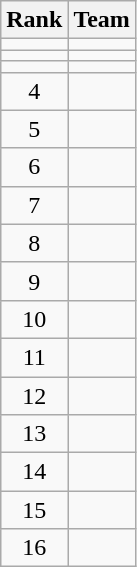<table class="wikitable" style="text-align:center">
<tr>
<th>Rank</th>
<th>Team</th>
</tr>
<tr>
<td></td>
<td align=left></td>
</tr>
<tr>
<td></td>
<td align=left></td>
</tr>
<tr>
<td></td>
<td align=left></td>
</tr>
<tr>
<td>4</td>
<td align=left></td>
</tr>
<tr>
<td>5</td>
<td align=left></td>
</tr>
<tr>
<td>6</td>
<td align=left></td>
</tr>
<tr>
<td>7</td>
<td align=left></td>
</tr>
<tr>
<td>8</td>
<td align=left></td>
</tr>
<tr>
<td>9</td>
<td align=left></td>
</tr>
<tr>
<td>10</td>
<td align=left></td>
</tr>
<tr>
<td>11</td>
<td align=left></td>
</tr>
<tr>
<td>12</td>
<td align=left></td>
</tr>
<tr>
<td>13</td>
<td align=left></td>
</tr>
<tr>
<td>14</td>
<td align=left></td>
</tr>
<tr>
<td>15</td>
<td align=left></td>
</tr>
<tr>
<td>16</td>
<td align=left></td>
</tr>
</table>
